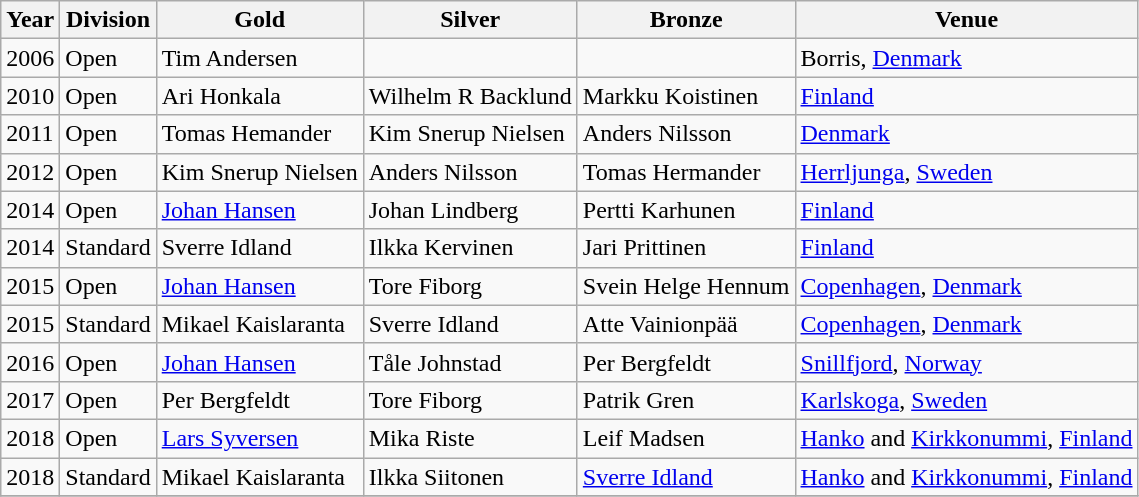<table class="wikitable sortable" style="text-align: left;">
<tr>
<th>Year</th>
<th>Division</th>
<th> Gold</th>
<th> Silver</th>
<th> Bronze</th>
<th>Venue</th>
</tr>
<tr>
<td>2006</td>
<td>Open</td>
<td> Tim Andersen</td>
<td></td>
<td></td>
<td>Borris, <a href='#'>Denmark</a></td>
</tr>
<tr>
<td>2010</td>
<td>Open</td>
<td> Ari Honkala</td>
<td> Wilhelm R Backlund</td>
<td> Markku Koistinen</td>
<td><a href='#'>Finland</a></td>
</tr>
<tr>
<td>2011</td>
<td>Open</td>
<td> Tomas Hemander</td>
<td> Kim Snerup Nielsen</td>
<td> Anders Nilsson</td>
<td><a href='#'>Denmark</a></td>
</tr>
<tr>
<td>2012</td>
<td>Open</td>
<td> Kim Snerup Nielsen</td>
<td> Anders Nilsson</td>
<td> Tomas Hermander</td>
<td><a href='#'>Herrljunga</a>, <a href='#'>Sweden</a></td>
</tr>
<tr>
<td>2014</td>
<td>Open</td>
<td> <a href='#'>Johan Hansen</a></td>
<td> Johan Lindberg</td>
<td> Pertti Karhunen</td>
<td><a href='#'>Finland</a></td>
</tr>
<tr>
<td>2014</td>
<td>Standard</td>
<td> Sverre Idland</td>
<td> Ilkka Kervinen</td>
<td> Jari Prittinen</td>
<td><a href='#'>Finland</a></td>
</tr>
<tr>
<td>2015</td>
<td>Open</td>
<td> <a href='#'>Johan Hansen</a></td>
<td> Tore Fiborg</td>
<td> Svein Helge Hennum</td>
<td><a href='#'>Copenhagen</a>, <a href='#'>Denmark</a></td>
</tr>
<tr>
<td>2015</td>
<td>Standard</td>
<td> Mikael Kaislaranta</td>
<td> Sverre Idland</td>
<td> Atte Vainionpää</td>
<td><a href='#'>Copenhagen</a>, <a href='#'>Denmark</a></td>
</tr>
<tr>
<td>2016</td>
<td>Open</td>
<td> <a href='#'>Johan Hansen</a></td>
<td> Tåle Johnstad</td>
<td> Per Bergfeldt</td>
<td><a href='#'>Snillfjord</a>, <a href='#'>Norway</a></td>
</tr>
<tr>
<td>2017</td>
<td>Open</td>
<td> Per Bergfeldt</td>
<td> Tore Fiborg</td>
<td> Patrik Gren</td>
<td><a href='#'>Karlskoga</a>, <a href='#'>Sweden</a></td>
</tr>
<tr>
<td>2018</td>
<td>Open</td>
<td> <a href='#'>Lars Syversen</a></td>
<td> Mika Riste</td>
<td> Leif Madsen</td>
<td><a href='#'>Hanko</a> and <a href='#'>Kirkkonummi</a>, <a href='#'>Finland</a></td>
</tr>
<tr>
<td>2018</td>
<td>Standard</td>
<td> Mikael Kaislaranta</td>
<td> Ilkka Siitonen</td>
<td> <a href='#'>Sverre Idland</a></td>
<td><a href='#'>Hanko</a> and <a href='#'>Kirkkonummi</a>, <a href='#'>Finland</a></td>
</tr>
<tr>
</tr>
</table>
